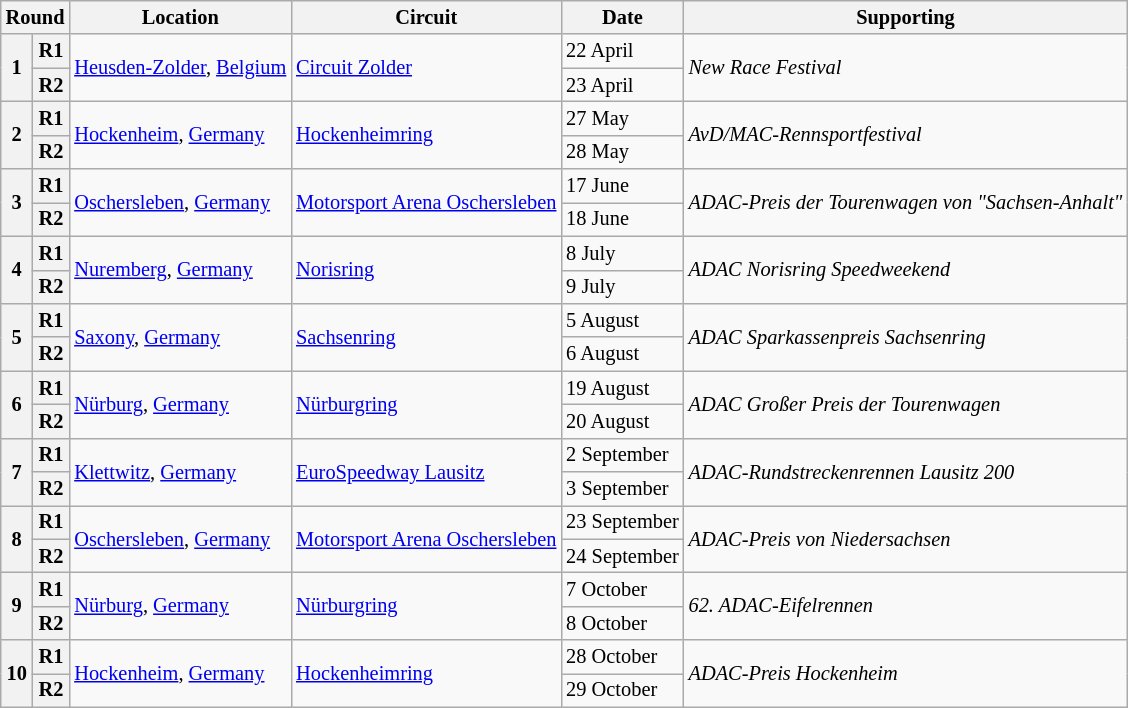<table class="wikitable" style="font-size: 85%;">
<tr>
<th colspan=2>Round</th>
<th>Location</th>
<th>Circuit</th>
<th>Date</th>
<th>Supporting</th>
</tr>
<tr>
<th rowspan=2>1</th>
<th>R1</th>
<td rowspan=2><a href='#'>Heusden-Zolder</a>, <a href='#'>Belgium</a></td>
<td rowspan=2><a href='#'>Circuit Zolder</a></td>
<td>22 April</td>
<td rowspan=2><em>New Race Festival</em></td>
</tr>
<tr>
<th>R2</th>
<td>23 April</td>
</tr>
<tr>
<th rowspan=2>2</th>
<th>R1</th>
<td rowspan=2><a href='#'>Hockenheim</a>, <a href='#'>Germany</a></td>
<td rowspan=2><a href='#'>Hockenheimring</a></td>
<td>27 May</td>
<td rowspan=2><em>AvD/MAC-Rennsportfestival</em></td>
</tr>
<tr>
<th>R2</th>
<td>28 May</td>
</tr>
<tr>
<th rowspan=2>3</th>
<th>R1</th>
<td rowspan=2><a href='#'>Oschersleben</a>, <a href='#'>Germany</a></td>
<td rowspan=2><a href='#'>Motorsport Arena Oschersleben</a></td>
<td>17 June</td>
<td rowspan=2><em>ADAC-Preis der Tourenwagen von "Sachsen-Anhalt"</em></td>
</tr>
<tr>
<th>R2</th>
<td>18 June</td>
</tr>
<tr>
<th rowspan=2>4</th>
<th>R1</th>
<td rowspan=2><a href='#'>Nuremberg</a>, <a href='#'>Germany</a></td>
<td rowspan=2><a href='#'>Norisring</a></td>
<td>8 July</td>
<td rowspan=2><em>ADAC Norisring Speedweekend</em></td>
</tr>
<tr>
<th>R2</th>
<td>9 July</td>
</tr>
<tr>
<th rowspan=2>5</th>
<th>R1</th>
<td rowspan=2><a href='#'>Saxony</a>, <a href='#'>Germany</a></td>
<td rowspan=2><a href='#'>Sachsenring</a></td>
<td>5 August</td>
<td rowspan=2><em>ADAC Sparkassenpreis Sachsenring</em></td>
</tr>
<tr>
<th>R2</th>
<td>6 August</td>
</tr>
<tr>
<th rowspan=2>6</th>
<th>R1</th>
<td rowspan=2><a href='#'>Nürburg</a>, <a href='#'>Germany</a></td>
<td rowspan=2><a href='#'>Nürburgring</a></td>
<td>19 August</td>
<td rowspan=2><em>ADAC Großer Preis der Tourenwagen</em></td>
</tr>
<tr>
<th>R2</th>
<td>20 August</td>
</tr>
<tr>
<th rowspan=2>7</th>
<th>R1</th>
<td rowspan=2><a href='#'>Klettwitz</a>, <a href='#'>Germany</a></td>
<td rowspan=2><a href='#'>EuroSpeedway Lausitz</a></td>
<td>2 September</td>
<td rowspan=2><em>ADAC-Rundstreckenrennen Lausitz 200</em></td>
</tr>
<tr>
<th>R2</th>
<td>3 September</td>
</tr>
<tr>
<th rowspan=2>8</th>
<th>R1</th>
<td rowspan=2><a href='#'>Oschersleben</a>, <a href='#'>Germany</a></td>
<td rowspan=2><a href='#'>Motorsport Arena Oschersleben</a></td>
<td>23 September</td>
<td rowspan=2><em>ADAC-Preis von Niedersachsen</em></td>
</tr>
<tr>
<th>R2</th>
<td>24 September</td>
</tr>
<tr>
<th rowspan=2>9</th>
<th>R1</th>
<td rowspan=2><a href='#'>Nürburg</a>, <a href='#'>Germany</a></td>
<td rowspan=2><a href='#'>Nürburgring</a></td>
<td>7 October</td>
<td rowspan=2><em>62. ADAC-Eifelrennen</em></td>
</tr>
<tr>
<th>R2</th>
<td>8 October</td>
</tr>
<tr>
<th rowspan=2>10</th>
<th>R1</th>
<td rowspan=2><a href='#'>Hockenheim</a>, <a href='#'>Germany</a></td>
<td rowspan=2><a href='#'>Hockenheimring</a></td>
<td>28 October</td>
<td rowspan=2><em> ADAC-Preis Hockenheim </em></td>
</tr>
<tr>
<th>R2</th>
<td>29 October</td>
</tr>
</table>
